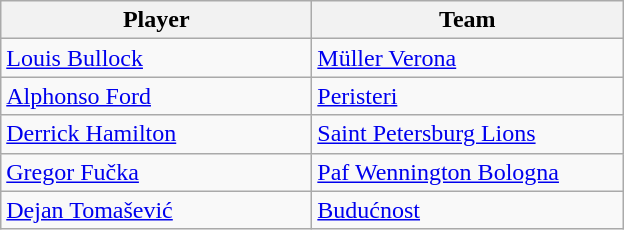<table class="wikitable" style="text-align: left">
<tr>
<th style="width:200px;">Player</th>
<th style="width:200px;">Team</th>
</tr>
<tr>
<td> <a href='#'>Louis Bullock</a></td>
<td> <a href='#'>Müller Verona</a></td>
</tr>
<tr>
<td> <a href='#'>Alphonso Ford</a></td>
<td> <a href='#'>Peristeri</a></td>
</tr>
<tr>
<td> <a href='#'>Derrick Hamilton</a></td>
<td> <a href='#'>Saint Petersburg Lions</a></td>
</tr>
<tr>
<td> <a href='#'>Gregor Fučka</a></td>
<td> <a href='#'>Paf Wennington Bologna</a></td>
</tr>
<tr>
<td> <a href='#'>Dejan Tomašević</a></td>
<td> <a href='#'>Budućnost</a></td>
</tr>
</table>
